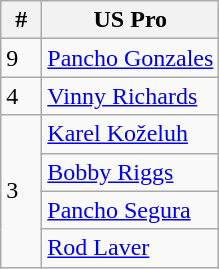<table class=wikitable style="display:inline-table;">
<tr>
<th width=20>#</th>
<th>US Pro</th>
</tr>
<tr>
<td>9</td>
<td> <a href='#'>Pancho Gonzales</a></td>
</tr>
<tr>
<td>4</td>
<td> <a href='#'>Vinny Richards</a></td>
</tr>
<tr>
<td rowspan="4">3</td>
<td> <a href='#'>Karel Koželuh</a></td>
</tr>
<tr>
<td> <a href='#'>Bobby Riggs</a></td>
</tr>
<tr>
<td> <a href='#'>Pancho Segura</a></td>
</tr>
<tr>
<td> <a href='#'>Rod Laver</a></td>
</tr>
</table>
